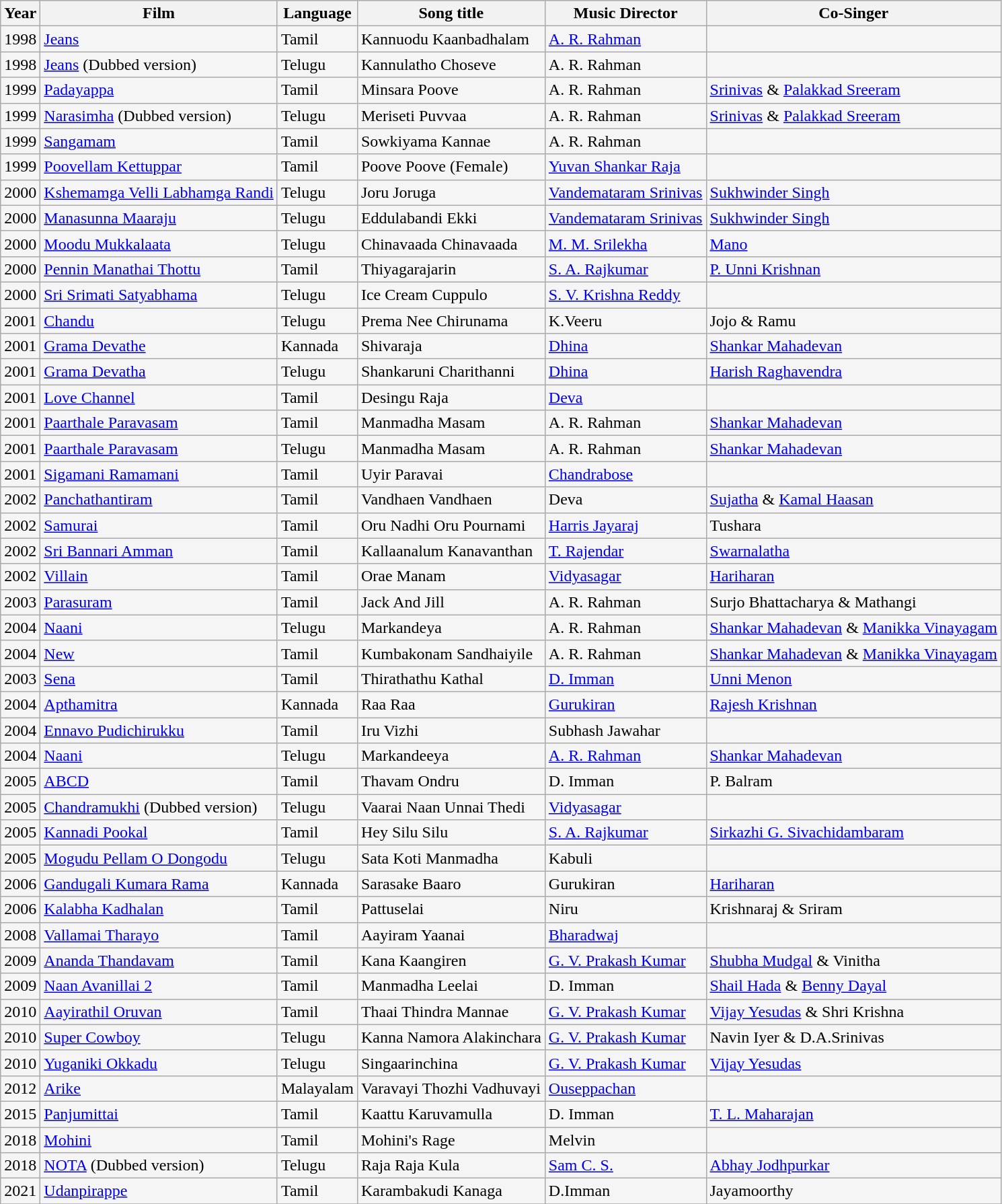<table class="wikitable sortable" style="background:#f5f5f5;">
<tr>
<th>Year</th>
<th>Film</th>
<th>Language</th>
<th>Song title</th>
<th>Music Director</th>
<th>Co-Singer</th>
</tr>
<tr>
<td>1998</td>
<td><a href='#'>Jeans</a></td>
<td>Tamil</td>
<td>Kannuodu Kaanbadhalam</td>
<td><a href='#'>A. R. Rahman</a></td>
<td></td>
</tr>
<tr>
<td>1998</td>
<td><a href='#'>Jeans</a> (Dubbed version)</td>
<td>Telugu</td>
<td>Kannulatho Choseve</td>
<td>A. R. Rahman</td>
<td></td>
</tr>
<tr>
<td>1999</td>
<td><a href='#'>Padayappa</a></td>
<td>Tamil</td>
<td>Minsara Poove</td>
<td>A. R. Rahman</td>
<td><a href='#'>Srinivas</a> & <a href='#'>Palakkad Sreeram</a></td>
</tr>
<tr>
<td>1999</td>
<td><a href='#'>Narasimha</a> (Dubbed version)</td>
<td>Telugu</td>
<td>Meriseti Puvvaa</td>
<td>A. R. Rahman</td>
<td><a href='#'>Srinivas</a> & <a href='#'>Palakkad Sreeram</a></td>
</tr>
<tr>
<td>1999</td>
<td><a href='#'>Sangamam</a></td>
<td>Tamil</td>
<td>Sowkiyama Kannae</td>
<td>A. R. Rahman</td>
<td></td>
</tr>
<tr>
<td>1999</td>
<td><a href='#'>Poovellam Kettuppar</a></td>
<td>Tamil</td>
<td>Poove Poove (Female)</td>
<td><a href='#'>Yuvan Shankar Raja</a></td>
<td></td>
</tr>
<tr>
<td>2000</td>
<td><a href='#'>Kshemamga Velli Labhamga Randi</a></td>
<td>Telugu</td>
<td>Joru Joruga</td>
<td><a href='#'>Vandemataram Srinivas</a></td>
<td><a href='#'>Sukhwinder Singh</a></td>
</tr>
<tr>
<td>2000</td>
<td><a href='#'>Manasunna Maaraju</a></td>
<td>Telugu</td>
<td>Eddulabandi Ekki</td>
<td><a href='#'>Vandemataram Srinivas</a></td>
<td><a href='#'>Sukhwinder Singh</a></td>
</tr>
<tr>
<td>2000</td>
<td><a href='#'>Moodu Mukkalaata</a></td>
<td>Telugu</td>
<td>Chinavaada Chinavaada</td>
<td><a href='#'>M. M. Srilekha</a></td>
<td><a href='#'>Mano</a></td>
</tr>
<tr>
<td>2000</td>
<td><a href='#'>Pennin Manathai Thottu</a></td>
<td>Tamil</td>
<td>Thiyagarajarin</td>
<td><a href='#'>S. A. Rajkumar</a></td>
<td><a href='#'>P. Unni Krishnan</a></td>
</tr>
<tr>
<td>2000</td>
<td><a href='#'>Sri Srimati Satyabhama</a></td>
<td>Telugu</td>
<td>Ice Cream Cuppulo</td>
<td><a href='#'>S. V. Krishna Reddy</a></td>
<td></td>
</tr>
<tr>
<td>2001</td>
<td><a href='#'>Chandu</a></td>
<td>Telugu</td>
<td>Prema Nee Chirunama</td>
<td>K.Veeru</td>
<td>Jojo & Ramu</td>
</tr>
<tr>
<td>2001</td>
<td><a href='#'>Grama Devathe</a></td>
<td>Kannada</td>
<td>Shivaraja</td>
<td><a href='#'>Dhina</a></td>
<td><a href='#'>Shankar Mahadevan</a></td>
</tr>
<tr>
<td>2001</td>
<td><a href='#'>Grama Devatha</a></td>
<td>Telugu</td>
<td>Shankaruni Charithanni</td>
<td><a href='#'>Dhina</a></td>
<td><a href='#'>Harish Raghavendra</a></td>
</tr>
<tr>
<td>2001</td>
<td><a href='#'>Love Channel</a></td>
<td>Tamil</td>
<td>Desingu Raja</td>
<td><a href='#'>Deva</a></td>
<td></td>
</tr>
<tr>
<td>2001</td>
<td><a href='#'>Paarthale Paravasam</a></td>
<td>Tamil</td>
<td>Manmadha Masam</td>
<td>A. R. Rahman</td>
<td><a href='#'>Shankar Mahadevan</a></td>
</tr>
<tr>
<td>2001</td>
<td><a href='#'>Paarthale Paravasam</a></td>
<td>Telugu</td>
<td>Manmadha Masam</td>
<td>A. R. Rahman</td>
<td><a href='#'>Shankar Mahadevan</a></td>
</tr>
<tr>
<td>2001</td>
<td><a href='#'>Sigamani Ramamani</a></td>
<td>Tamil</td>
<td>Uyir Paravai</td>
<td><a href='#'>Chandrabose</a></td>
<td></td>
</tr>
<tr>
<td>2002</td>
<td><a href='#'>Panchathantiram</a></td>
<td>Tamil</td>
<td>Vandhaen Vandhaen</td>
<td>Deva</td>
<td><a href='#'>Sujatha</a> & <a href='#'>Kamal Haasan</a></td>
</tr>
<tr>
<td>2002</td>
<td><a href='#'>Samurai</a></td>
<td>Tamil</td>
<td>Oru Nadhi Oru Pournami</td>
<td><a href='#'>Harris Jayaraj</a></td>
<td>Tushara</td>
</tr>
<tr>
<td>2002</td>
<td><a href='#'>Sri Bannari Amman</a></td>
<td>Tamil</td>
<td>Kallaanalum Kanavanthan</td>
<td><a href='#'>T. Rajendar</a></td>
<td><a href='#'>Swarnalatha</a></td>
</tr>
<tr>
<td>2002</td>
<td><a href='#'>Villain</a></td>
<td>Tamil</td>
<td>Orae Manam</td>
<td><a href='#'>Vidyasagar</a></td>
<td><a href='#'>Hariharan</a></td>
</tr>
<tr>
<td>2003</td>
<td><a href='#'>Parasuram</a></td>
<td>Tamil</td>
<td>Jack And Jill</td>
<td>A. R. Rahman</td>
<td>Surjo Bhattacharya & Mathangi</td>
</tr>
<tr>
<td>2004</td>
<td><a href='#'>Naani</a></td>
<td>Telugu</td>
<td>Markandeya</td>
<td>A. R. Rahman</td>
<td><a href='#'>Shankar Mahadevan</a> & <a href='#'>Manikka Vinayagam</a></td>
</tr>
<tr>
<td>2004</td>
<td><a href='#'>New</a></td>
<td>Tamil</td>
<td>Kumbakonam Sandhaiyile</td>
<td>A. R. Rahman</td>
<td><a href='#'>Shankar Mahadevan</a> & <a href='#'>Manikka Vinayagam</a></td>
</tr>
<tr>
<td>2003</td>
<td><a href='#'>Sena</a></td>
<td>Tamil</td>
<td>Thirathathu Kathal</td>
<td><a href='#'>D. Imman</a></td>
<td><a href='#'>Unni Menon</a></td>
</tr>
<tr>
<td>2004</td>
<td><a href='#'>Apthamitra</a></td>
<td>Kannada</td>
<td>Raa Raa</td>
<td><a href='#'>Gurukiran</a></td>
<td><a href='#'>Rajesh Krishnan</a></td>
</tr>
<tr>
<td>2004</td>
<td><a href='#'>Ennavo Pudichirukku</a></td>
<td>Tamil</td>
<td>Iru Vizhi</td>
<td>Subhash Jawahar</td>
<td></td>
</tr>
<tr>
<td>2004</td>
<td><a href='#'>Naani</a></td>
<td>Telugu</td>
<td>Markandeeya</td>
<td><a href='#'>A. R. Rahman</a></td>
<td><a href='#'>Shankar Mahadevan</a></td>
</tr>
<tr>
<td>2005</td>
<td><a href='#'>ABCD</a></td>
<td>Tamil</td>
<td>Thavam Ondru</td>
<td>D. Imman</td>
<td>P. Balram</td>
</tr>
<tr>
<td>2005</td>
<td><a href='#'>Chandramukhi</a> (Dubbed version)</td>
<td>Telugu</td>
<td>Vaarai Naan Unnai Thedi</td>
<td><a href='#'>Vidyasagar</a></td>
<td></td>
</tr>
<tr>
<td>2005</td>
<td><a href='#'>Kannadi Pookal</a></td>
<td>Tamil</td>
<td>Hey Silu Silu</td>
<td><a href='#'>S. A. Rajkumar</a></td>
<td><a href='#'>Sirkazhi G. Sivachidambaram</a></td>
</tr>
<tr>
<td>2005</td>
<td><a href='#'>Mogudu Pellam O Dongodu</a></td>
<td>Telugu</td>
<td>Sata  Koti Manmadha</td>
<td>Kabuli</td>
<td></td>
</tr>
<tr>
<td>2006</td>
<td><a href='#'>Gandugali Kumara Rama</a></td>
<td>Kannada</td>
<td>Sarasake Baaro</td>
<td>Gurukiran</td>
<td><a href='#'>Hariharan</a></td>
</tr>
<tr>
<td>2006</td>
<td><a href='#'>Kalabha Kadhalan</a></td>
<td>Tamil</td>
<td>Pattuselai</td>
<td>Niru</td>
<td>Krishnaraj & Sriram</td>
</tr>
<tr>
<td>2008</td>
<td><a href='#'>Vallamai Tharayo</a></td>
<td>Tamil</td>
<td>Aayiram Yaanai</td>
<td><a href='#'>Bharadwaj</a></td>
<td></td>
</tr>
<tr>
<td>2009</td>
<td><a href='#'>Ananda Thandavam</a></td>
<td>Tamil</td>
<td>Kana Kaangiren</td>
<td><a href='#'>G. V. Prakash Kumar</a></td>
<td><a href='#'>Shubha Mudgal</a> & Vinitha</td>
</tr>
<tr>
<td>2009</td>
<td><a href='#'>Naan Avanillai 2</a></td>
<td>Tamil</td>
<td>Manmadha Leelai</td>
<td>D. Imman</td>
<td><a href='#'>Shail Hada</a> & <a href='#'>Benny Dayal</a></td>
</tr>
<tr>
<td>2010</td>
<td><a href='#'>Aayirathil Oruvan</a></td>
<td>Tamil</td>
<td>Thaai Thindra Mannae</td>
<td><a href='#'>G. V. Prakash Kumar</a></td>
<td><a href='#'>Vijay Yesudas</a> & Shri Krishna</td>
</tr>
<tr>
<td>2010</td>
<td><a href='#'>Super Cowboy</a></td>
<td>Telugu</td>
<td>Kanna Namora Alakinchara</td>
<td><a href='#'>G. V. Prakash Kumar</a></td>
<td>Navin Iyer & D.A.Srinivas</td>
</tr>
<tr>
<td>2010</td>
<td><a href='#'>Yuganiki Okkadu</a></td>
<td>Telugu</td>
<td>Singaarinchina</td>
<td><a href='#'>G. V. Prakash Kumar</a></td>
<td><a href='#'>Vijay Yesudas</a></td>
</tr>
<tr>
<td>2012</td>
<td><a href='#'>Arike</a></td>
<td>Malayalam</td>
<td>Varavayi Thozhi Vadhuvayi</td>
<td><a href='#'>Ouseppachan</a></td>
<td></td>
</tr>
<tr>
<td>2015</td>
<td><a href='#'>Panjumittai</a></td>
<td>Tamil</td>
<td>Kaattu Karuvamulla</td>
<td>D. Imman</td>
<td><a href='#'>T. L. Maharajan</a></td>
</tr>
<tr>
<td>2018</td>
<td><a href='#'>Mohini</a></td>
<td>Tamil</td>
<td>Mohini's Rage</td>
<td>Melvin</td>
<td></td>
</tr>
<tr>
<td>2018</td>
<td><a href='#'>NOTA</a> (Dubbed version)</td>
<td>Telugu</td>
<td>Raja Raja Kula</td>
<td><a href='#'>Sam C. S.</a></td>
<td><a href='#'>Abhay Jodhpurkar</a></td>
</tr>
<tr>
<td>2021</td>
<td><a href='#'>Udanpirappe</a></td>
<td>Tamil</td>
<td>Karambakudi Kanaga</td>
<td>D.Imman</td>
<td>Jayamoorthy</td>
</tr>
<tr>
</tr>
</table>
